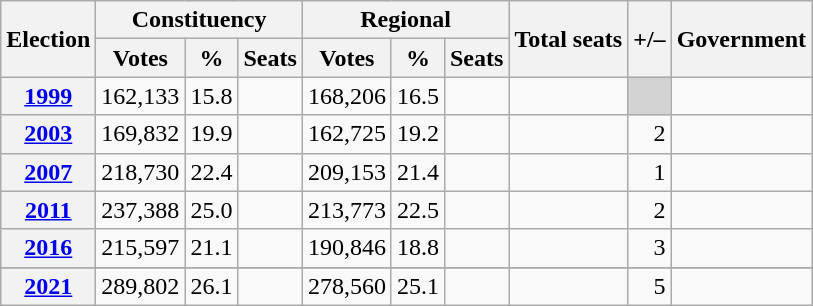<table class="wikitable" style="text-align:right">
<tr>
<th rowspan="2">Election</th>
<th colspan="3">Constituency</th>
<th colspan="3">Regional</th>
<th rowspan="2">Total seats</th>
<th rowspan="2">+/–</th>
<th rowspan="2">Government</th>
</tr>
<tr>
<th>Votes</th>
<th>%</th>
<th>Seats</th>
<th>Votes</th>
<th>%</th>
<th>Seats</th>
</tr>
<tr>
<th><a href='#'>1999</a></th>
<td>162,133</td>
<td>15.8</td>
<td></td>
<td>168,206</td>
<td>16.5</td>
<td></td>
<td></td>
<td bgcolor="lightgrey"></td>
<td></td>
</tr>
<tr>
<th><a href='#'>2003</a></th>
<td>169,832</td>
<td>19.9</td>
<td></td>
<td>162,725</td>
<td>19.2</td>
<td></td>
<td></td>
<td> 2</td>
<td></td>
</tr>
<tr>
<th><a href='#'>2007</a></th>
<td>218,730</td>
<td>22.4</td>
<td></td>
<td>209,153</td>
<td>21.4</td>
<td></td>
<td></td>
<td> 1</td>
<td></td>
</tr>
<tr>
<th><a href='#'>2011</a></th>
<td>237,388</td>
<td>25.0</td>
<td></td>
<td>213,773</td>
<td>22.5</td>
<td></td>
<td></td>
<td> 2</td>
<td></td>
</tr>
<tr>
<th><a href='#'>2016</a></th>
<td>215,597</td>
<td>21.1</td>
<td></td>
<td>190,846</td>
<td>18.8</td>
<td></td>
<td></td>
<td> 3</td>
<td></td>
</tr>
<tr>
</tr>
<tr>
<th><a href='#'>2021</a></th>
<td>289,802</td>
<td>26.1</td>
<td></td>
<td>278,560</td>
<td>25.1</td>
<td></td>
<td></td>
<td> 5</td>
<td></td>
</tr>
</table>
